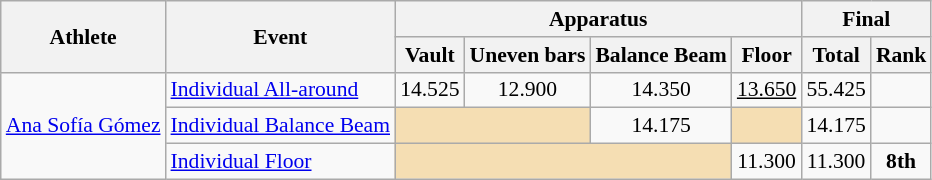<table class="wikitable" style="font-size:90%">
<tr>
<th rowspan="2">Athlete</th>
<th rowspan="2">Event</th>
<th colspan = "4">Apparatus</th>
<th colspan = "2">Final</th>
</tr>
<tr>
<th>Vault</th>
<th>Uneven bars</th>
<th>Balance Beam</th>
<th>Floor</th>
<th>Total</th>
<th>Rank</th>
</tr>
<tr>
<td rowspan=3><a href='#'>Ana Sofía Gómez</a></td>
<td><a href='#'>Individual All-around</a></td>
<td align=center>14.525</td>
<td align=center>12.900</td>
<td align=center>14.350</td>
<td align=center><u>13.650</u></td>
<td align=center>55.425</td>
<td align=center></td>
</tr>
<tr>
<td><a href='#'>Individual Balance Beam</a></td>
<td align=center colspan=2 bgcolor=wheat></td>
<td align=center>14.175</td>
<td align=center bgcolor=wheat></td>
<td align=center>14.175</td>
<td align=center></td>
</tr>
<tr>
<td><a href='#'>Individual Floor</a></td>
<td align=center colspan=3 bgcolor=wheat></td>
<td align=center>11.300</td>
<td align=center>11.300</td>
<td align=center><strong>8th</strong></td>
</tr>
</table>
